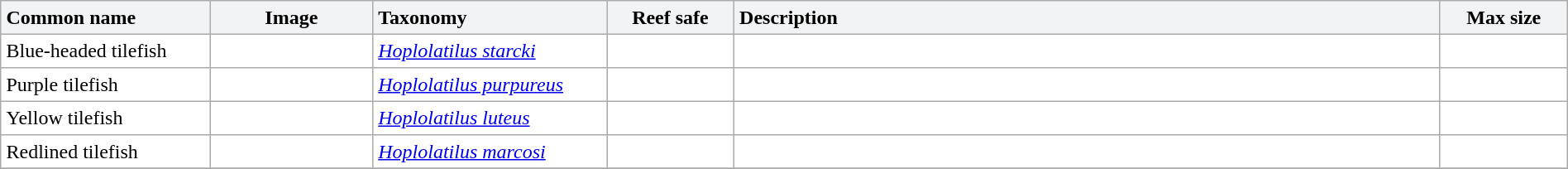<table class="sortable collapsible" cellpadding="4" width="100%" border="1" style="border:1px solid #aaa; border-collapse:collapse">
<tr>
<th align="left" style="background:#F2F3F4" width="170px">Common name</th>
<th style="background:#F2F3F4" width="130px" class="unsortable">Image</th>
<th align="left" style="background:#F2F3F4" width="190px">Taxonomy</th>
<th style="background:#F2F3F4" width="100px">Reef safe</th>
<th align="left" style="background:#F2F3F4" width="610px" class="unsortable">Description</th>
<th style="background:#F2F3F4" width="100px">Max size</th>
</tr>
<tr>
<td>Blue-headed tilefish</td>
<td></td>
<td><em><a href='#'>Hoplolatilus starcki</a></em></td>
<td></td>
<td></td>
<td align="center"></td>
</tr>
<tr>
<td>Purple tilefish</td>
<td></td>
<td><em><a href='#'>Hoplolatilus purpureus</a></em></td>
<td></td>
<td></td>
<td align="center"></td>
</tr>
<tr>
<td>Yellow tilefish</td>
<td></td>
<td><em><a href='#'>Hoplolatilus luteus</a></em></td>
<td></td>
<td></td>
<td align="center"></td>
</tr>
<tr>
<td>Redlined tilefish</td>
<td></td>
<td><em><a href='#'>Hoplolatilus marcosi</a></em></td>
<td></td>
<td></td>
<td></td>
</tr>
<tr>
</tr>
</table>
